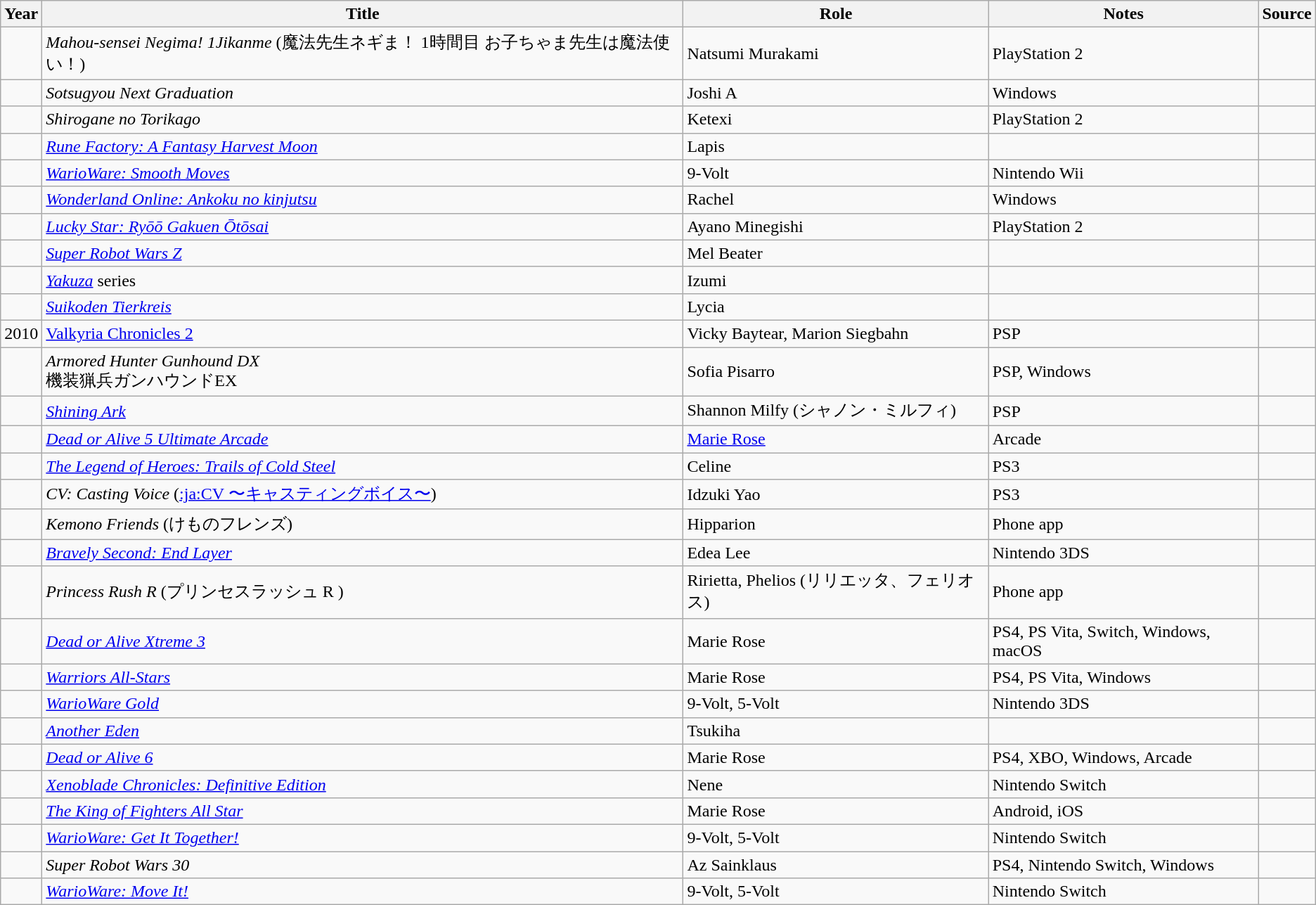<table class="wikitable sortable plainrowheaders">
<tr>
<th>Year</th>
<th>Title</th>
<th>Role</th>
<th class="unsortable">Notes</th>
<th class="unsortable">Source</th>
</tr>
<tr>
<td></td>
<td><em>Mahou-sensei Negima! 1Jikanme</em> (魔法先生ネギま！ 1時間目 お子ちゃま先生は魔法使い！)</td>
<td>Natsumi Murakami</td>
<td>PlayStation 2</td>
<td></td>
</tr>
<tr>
<td></td>
<td><em>Sotsugyou Next Graduation</em></td>
<td>Joshi A</td>
<td>Windows</td>
<td></td>
</tr>
<tr>
<td></td>
<td><em>Shirogane no Torikago</em></td>
<td>Ketexi</td>
<td>PlayStation 2</td>
<td></td>
</tr>
<tr>
<td></td>
<td><em><a href='#'>Rune Factory: A Fantasy Harvest Moon</a></em></td>
<td>Lapis</td>
<td></td>
<td></td>
</tr>
<tr>
<td></td>
<td><em><a href='#'>WarioWare: Smooth Moves</a></em></td>
<td>9-Volt</td>
<td>Nintendo Wii</td>
<td></td>
</tr>
<tr>
<td></td>
<td><em><a href='#'>Wonderland Online: Ankoku no kinjutsu</a></em></td>
<td>Rachel</td>
<td>Windows</td>
<td></td>
</tr>
<tr>
<td></td>
<td><em><a href='#'>Lucky Star: Ryōō Gakuen Ōtōsai</a></em></td>
<td>Ayano Minegishi</td>
<td>PlayStation 2</td>
<td></td>
</tr>
<tr>
<td></td>
<td><em><a href='#'>Super Robot Wars Z</a></em></td>
<td>Mel Beater</td>
<td></td>
<td></td>
</tr>
<tr>
<td></td>
<td><em><a href='#'>Yakuza</a></em> series</td>
<td>Izumi</td>
<td></td>
<td></td>
</tr>
<tr>
<td></td>
<td><em><a href='#'>Suikoden Tierkreis</a></em></td>
<td>Lycia</td>
<td></td>
<td></td>
</tr>
<tr>
<td>2010</td>
<td><a href='#'>Valkyria Chronicles 2</a></td>
<td>Vicky Baytear, Marion Siegbahn</td>
<td>PSP</td>
<td></td>
</tr>
<tr>
<td></td>
<td><em>Armored Hunter Gunhound DX</em><br>機装猟兵ガンハウンドEX</td>
<td>Sofia Pisarro</td>
<td>PSP, Windows</td>
<td></td>
</tr>
<tr>
<td></td>
<td><em><a href='#'>Shining Ark</a></em></td>
<td>Shannon Milfy (シャノン・ミルフィ)</td>
<td>PSP</td>
<td></td>
</tr>
<tr>
<td></td>
<td><em><a href='#'>Dead or Alive 5 Ultimate Arcade</a></em></td>
<td><a href='#'>Marie Rose</a></td>
<td>Arcade</td>
<td></td>
</tr>
<tr>
<td></td>
<td><em><a href='#'>The Legend of Heroes: Trails of Cold Steel</a></em></td>
<td>Celine</td>
<td>PS3</td>
<td></td>
</tr>
<tr>
<td></td>
<td><em>CV: Casting Voice</em> (<a href='#'>:ja:CV 〜キャスティングボイス〜</a>)</td>
<td>Idzuki Yao </td>
<td>PS3</td>
<td></td>
</tr>
<tr>
<td></td>
<td><em>Kemono Friends</em> (けものフレンズ)</td>
<td>Hipparion </td>
<td>Phone app</td>
<td></td>
</tr>
<tr>
<td></td>
<td><em><a href='#'>Bravely Second: End Layer</a></em></td>
<td>Edea Lee</td>
<td>Nintendo 3DS</td>
<td></td>
</tr>
<tr>
<td></td>
<td><em>Princess Rush R</em> (プリンセスラッシュ R )</td>
<td>Ririetta, Phelios (リリエッタ、フェリオス)</td>
<td>Phone app</td>
<td></td>
</tr>
<tr>
<td></td>
<td><em><a href='#'>Dead or Alive Xtreme 3</a></em></td>
<td>Marie Rose</td>
<td>PS4, PS Vita, Switch, Windows, macOS</td>
<td></td>
</tr>
<tr>
<td></td>
<td><em><a href='#'>Warriors All-Stars</a></em></td>
<td>Marie Rose</td>
<td>PS4, PS Vita, Windows</td>
<td></td>
</tr>
<tr>
<td></td>
<td><em><a href='#'>WarioWare Gold</a></em></td>
<td>9-Volt, 5-Volt</td>
<td>Nintendo 3DS</td>
<td></td>
</tr>
<tr>
<td></td>
<td><em><a href='#'>Another Eden</a></em></td>
<td>Tsukiha</td>
<td></td>
<td></td>
</tr>
<tr>
<td></td>
<td><em><a href='#'>Dead or Alive 6</a></em></td>
<td>Marie Rose</td>
<td>PS4, XBO, Windows, Arcade</td>
<td></td>
</tr>
<tr>
<td></td>
<td><em><a href='#'>Xenoblade Chronicles: Definitive Edition</a></em></td>
<td>Nene</td>
<td>Nintendo Switch</td>
<td></td>
</tr>
<tr>
<td></td>
<td><em><a href='#'>The King of Fighters All Star</a></em></td>
<td>Marie Rose</td>
<td>Android, iOS</td>
<td></td>
</tr>
<tr>
<td></td>
<td><em><a href='#'>WarioWare: Get It Together!</a></em></td>
<td>9-Volt, 5-Volt</td>
<td>Nintendo Switch</td>
<td></td>
</tr>
<tr>
<td></td>
<td><em>Super Robot Wars 30</em></td>
<td>Az Sainklaus</td>
<td>PS4, Nintendo Switch, Windows</td>
<td></td>
</tr>
<tr>
<td></td>
<td><em><a href='#'>WarioWare: Move It!</a></em></td>
<td>9-Volt, 5-Volt</td>
<td>Nintendo Switch</td>
<td></td>
</tr>
</table>
